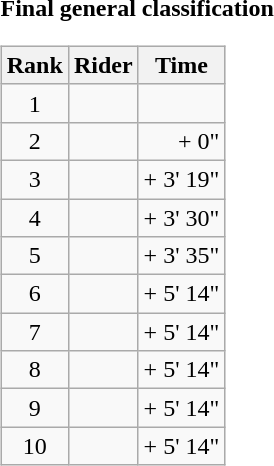<table>
<tr>
<td><strong>Final general classification</strong><br><table class="wikitable">
<tr>
<th scope="col">Rank</th>
<th scope="col">Rider</th>
<th scope="col">Time</th>
</tr>
<tr>
<td style="text-align:center;">1</td>
<td></td>
<td style="text-align:right;"></td>
</tr>
<tr>
<td style="text-align:center;">2</td>
<td></td>
<td style="text-align:right;">+ 0"</td>
</tr>
<tr>
<td style="text-align:center;">3</td>
<td></td>
<td style="text-align:right;">+ 3' 19"</td>
</tr>
<tr>
<td style="text-align:center;">4</td>
<td></td>
<td style="text-align:right;">+ 3' 30"</td>
</tr>
<tr>
<td style="text-align:center;">5</td>
<td></td>
<td style="text-align:right;">+ 3' 35"</td>
</tr>
<tr>
<td style="text-align:center;">6</td>
<td></td>
<td style="text-align:right;">+ 5' 14"</td>
</tr>
<tr>
<td style="text-align:center;">7</td>
<td></td>
<td style="text-align:right;">+ 5' 14"</td>
</tr>
<tr>
<td style="text-align:center;">8</td>
<td></td>
<td style="text-align:right;">+ 5' 14"</td>
</tr>
<tr>
<td style="text-align:center;">9</td>
<td></td>
<td style="text-align:right;">+ 5' 14"</td>
</tr>
<tr>
<td style="text-align:center;">10</td>
<td></td>
<td style="text-align:right;">+ 5' 14"</td>
</tr>
</table>
</td>
</tr>
</table>
